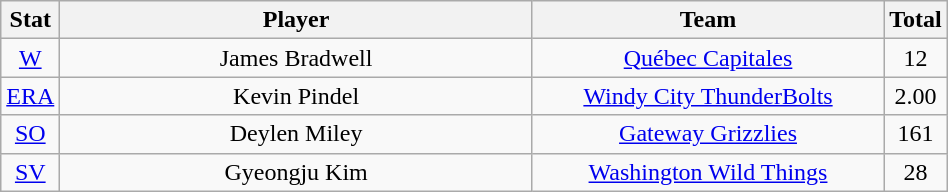<table class="wikitable"  style="width:50%; text-align:center;">
<tr>
<th style="width:5%;">Stat</th>
<th style="width:55%;">Player</th>
<th style="width:55%;">Team</th>
<th style="width:5%;">Total</th>
</tr>
<tr>
<td><a href='#'>W</a></td>
<td>James Bradwell</td>
<td><a href='#'>Québec Capitales</a></td>
<td>12</td>
</tr>
<tr>
<td><a href='#'>ERA</a></td>
<td>Kevin Pindel</td>
<td><a href='#'>Windy City ThunderBolts</a></td>
<td>2.00</td>
</tr>
<tr>
<td><a href='#'>SO</a></td>
<td>Deylen Miley</td>
<td><a href='#'>Gateway Grizzlies</a></td>
<td>161</td>
</tr>
<tr>
<td><a href='#'>SV</a></td>
<td>Gyeongju Kim</td>
<td><a href='#'>Washington Wild Things</a></td>
<td>28</td>
</tr>
</table>
